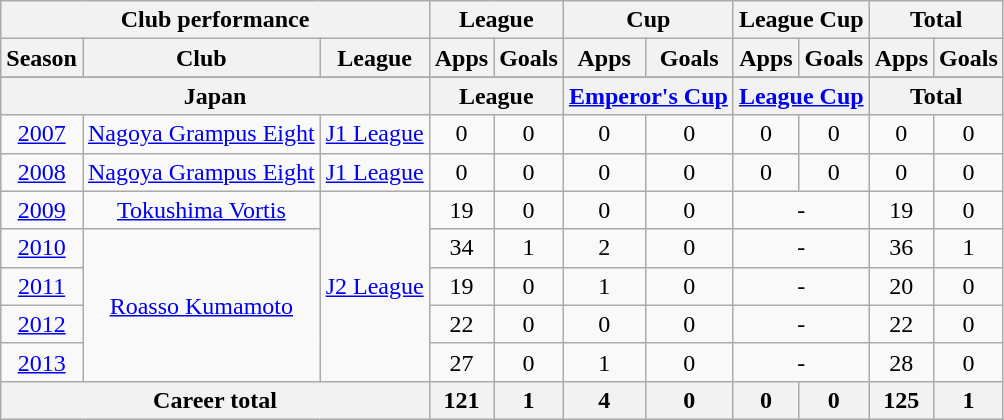<table class="wikitable" style="text-align:center">
<tr>
<th colspan=3>Club performance</th>
<th colspan=2>League</th>
<th colspan=2>Cup</th>
<th colspan=2>League Cup</th>
<th colspan=2>Total</th>
</tr>
<tr>
<th>Season</th>
<th>Club</th>
<th>League</th>
<th>Apps</th>
<th>Goals</th>
<th>Apps</th>
<th>Goals</th>
<th>Apps</th>
<th>Goals</th>
<th>Apps</th>
<th>Goals</th>
</tr>
<tr>
</tr>
<tr>
<th colspan=3>Japan</th>
<th colspan=2>League</th>
<th colspan=2><a href='#'>Emperor's Cup</a></th>
<th colspan=2><a href='#'>League Cup</a></th>
<th colspan=2>Total</th>
</tr>
<tr>
<td><a href='#'>2007</a></td>
<td><a href='#'>Nagoya Grampus Eight</a></td>
<td><a href='#'>J1 League</a></td>
<td>0</td>
<td>0</td>
<td>0</td>
<td>0</td>
<td>0</td>
<td>0</td>
<td>0</td>
<td>0</td>
</tr>
<tr>
<td><a href='#'>2008</a></td>
<td><a href='#'>Nagoya Grampus Eight</a></td>
<td><a href='#'>J1 League</a></td>
<td>0</td>
<td>0</td>
<td>0</td>
<td>0</td>
<td>0</td>
<td>0</td>
<td>0</td>
<td>0</td>
</tr>
<tr>
<td><a href='#'>2009</a></td>
<td><a href='#'>Tokushima Vortis</a></td>
<td rowspan="5"><a href='#'>J2 League</a></td>
<td>19</td>
<td>0</td>
<td>0</td>
<td>0</td>
<td colspan="2">-</td>
<td>19</td>
<td>0</td>
</tr>
<tr>
<td><a href='#'>2010</a></td>
<td rowspan="4"><a href='#'>Roasso Kumamoto</a></td>
<td>34</td>
<td>1</td>
<td>2</td>
<td>0</td>
<td colspan="2">-</td>
<td>36</td>
<td>1</td>
</tr>
<tr>
<td><a href='#'>2011</a></td>
<td>19</td>
<td>0</td>
<td>1</td>
<td>0</td>
<td colspan="2">-</td>
<td>20</td>
<td>0</td>
</tr>
<tr>
<td><a href='#'>2012</a></td>
<td>22</td>
<td>0</td>
<td>0</td>
<td>0</td>
<td colspan="2">-</td>
<td>22</td>
<td>0</td>
</tr>
<tr>
<td><a href='#'>2013</a></td>
<td>27</td>
<td>0</td>
<td>1</td>
<td>0</td>
<td colspan="2">-</td>
<td>28</td>
<td>0</td>
</tr>
<tr>
<th colspan=3>Career total</th>
<th>121</th>
<th>1</th>
<th>4</th>
<th>0</th>
<th>0</th>
<th>0</th>
<th>125</th>
<th>1</th>
</tr>
</table>
